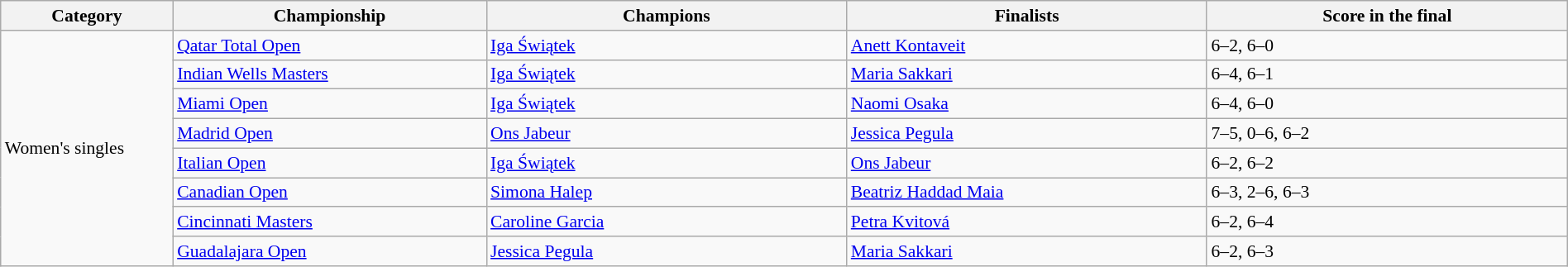<table class="wikitable" style="font-size:90%;" width="100%">
<tr>
<th style="width: 11%;">Category</th>
<th style="width: 20%;">Championship</th>
<th style="width: 23%;">Champions</th>
<th style="width: 23%;">Finalists</th>
<th style="width: 23%;">Score in the final</th>
</tr>
<tr>
<td rowspan="8">Women's singles</td>
<td><a href='#'>Qatar Total Open</a></td>
<td> <a href='#'>Iga Świątek</a></td>
<td> <a href='#'>Anett Kontaveit</a></td>
<td>6–2, 6–0</td>
</tr>
<tr>
<td><a href='#'>Indian Wells Masters</a></td>
<td> <a href='#'>Iga Świątek</a></td>
<td> <a href='#'>Maria Sakkari</a></td>
<td>6–4, 6–1</td>
</tr>
<tr>
<td><a href='#'>Miami Open</a></td>
<td> <a href='#'>Iga Świątek</a></td>
<td> <a href='#'>Naomi Osaka</a></td>
<td>6–4, 6–0</td>
</tr>
<tr>
<td><a href='#'>Madrid Open</a></td>
<td> <a href='#'>Ons Jabeur</a></td>
<td> <a href='#'>Jessica Pegula</a></td>
<td>7–5, 0–6, 6–2</td>
</tr>
<tr>
<td><a href='#'>Italian Open</a></td>
<td> <a href='#'>Iga Świątek</a></td>
<td> <a href='#'>Ons Jabeur</a></td>
<td>6–2, 6–2</td>
</tr>
<tr>
<td><a href='#'>Canadian Open</a></td>
<td> <a href='#'>Simona Halep</a></td>
<td> <a href='#'>Beatriz Haddad Maia</a></td>
<td>6–3, 2–6, 6–3</td>
</tr>
<tr>
<td><a href='#'>Cincinnati Masters</a></td>
<td> <a href='#'>Caroline Garcia</a></td>
<td> <a href='#'>Petra Kvitová</a></td>
<td>6–2, 6–4</td>
</tr>
<tr>
<td><a href='#'>Guadalajara Open</a></td>
<td> <a href='#'>Jessica Pegula</a></td>
<td> <a href='#'>Maria Sakkari</a></td>
<td>6–2, 6–3</td>
</tr>
</table>
